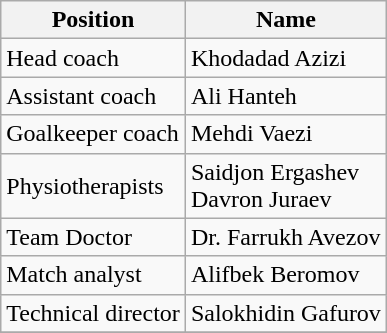<table class="wikitable">
<tr>
<th>Position</th>
<th>Name</th>
</tr>
<tr>
<td style="text-align:left;">Head coach</td>
<td style="text-align:left;"> Khodadad Azizi</td>
</tr>
<tr>
<td style="text-align:left;">Assistant coach</td>
<td style="text-align:left;"> Ali Hanteh</td>
</tr>
<tr>
<td style="text-align:left;">Goalkeeper coach</td>
<td style="text-align:left;"> Mehdi Vaezi</td>
</tr>
<tr>
<td style="text-align:left;">Physiotherapists</td>
<td style="text-align:left;"> Saidjon Ergashev<br> Davron Juraev</td>
</tr>
<tr>
<td style="text-align:left;">Team Doctor</td>
<td style="text-align:left;"> Dr. Farrukh Avezov</td>
</tr>
<tr>
<td style="text-align:left;">Match analyst</td>
<td style="text-align:left;"> Alifbek Beromov</td>
</tr>
<tr>
<td style="text-align:left;">Technical director</td>
<td style="text-align:left;"> Salokhidin Gafurov</td>
</tr>
<tr>
</tr>
</table>
